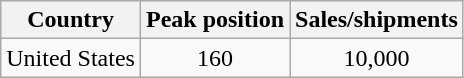<table class="wikitable">
<tr>
<th>Country</th>
<th>Peak position</th>
<th>Sales/shipments</th>
</tr>
<tr>
<td>United States</td>
<td align="center">160</td>
<td align="center">10,000</td>
</tr>
</table>
